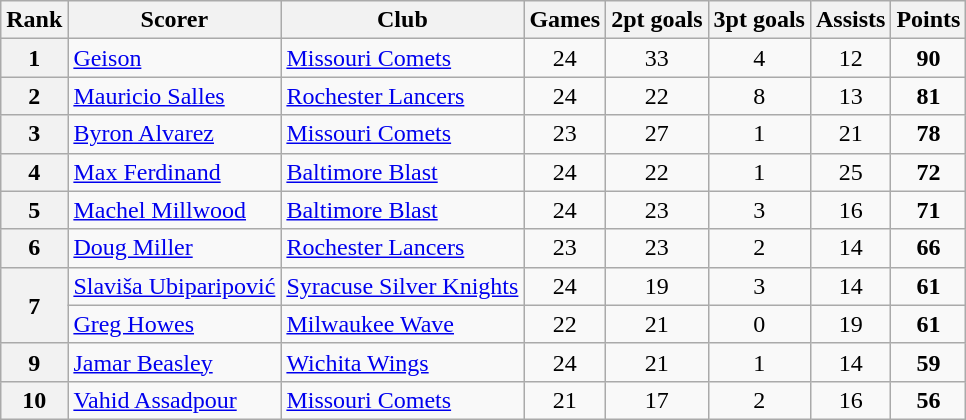<table class="wikitable" style="text-align:center">
<tr>
<th>Rank</th>
<th>Scorer</th>
<th>Club</th>
<th>Games</th>
<th>2pt goals</th>
<th>3pt goals</th>
<th>Assists</th>
<th>Points</th>
</tr>
<tr>
<th>1</th>
<td style="text-align:left"> <a href='#'>Geison</a></td>
<td style="text-align:left"><a href='#'>Missouri Comets</a></td>
<td>24</td>
<td>33</td>
<td>4</td>
<td>12</td>
<td><strong>90</strong></td>
</tr>
<tr>
<th>2</th>
<td style="text-align:left"> <a href='#'>Mauricio Salles</a></td>
<td style="text-align:left"><a href='#'>Rochester Lancers</a></td>
<td>24</td>
<td>22</td>
<td>8</td>
<td>13</td>
<td><strong>81</strong></td>
</tr>
<tr>
<th>3</th>
<td style="text-align:left"> <a href='#'>Byron Alvarez</a></td>
<td style="text-align:left"><a href='#'>Missouri Comets</a></td>
<td>23</td>
<td>27</td>
<td>1</td>
<td>21</td>
<td><strong>78</strong></td>
</tr>
<tr>
<th>4</th>
<td style="text-align:left"> <a href='#'>Max Ferdinand</a></td>
<td style="text-align:left"><a href='#'>Baltimore Blast</a></td>
<td>24</td>
<td>22</td>
<td>1</td>
<td>25</td>
<td><strong>72</strong></td>
</tr>
<tr>
<th>5</th>
<td style="text-align:left"> <a href='#'>Machel Millwood</a></td>
<td style="text-align:left"><a href='#'>Baltimore Blast</a></td>
<td>24</td>
<td>23</td>
<td>3</td>
<td>16</td>
<td><strong>71</strong></td>
</tr>
<tr>
<th>6</th>
<td style="text-align:left"> <a href='#'>Doug Miller</a></td>
<td style="text-align:left"><a href='#'>Rochester Lancers</a></td>
<td>23</td>
<td>23</td>
<td>2</td>
<td>14</td>
<td><strong>66</strong></td>
</tr>
<tr>
<th rowspan="2">7</th>
<td style="text-align:left"> <a href='#'>Slaviša Ubiparipović</a></td>
<td style="text-align:left"><a href='#'>Syracuse Silver Knights</a></td>
<td>24</td>
<td>19</td>
<td>3</td>
<td>14</td>
<td><strong>61</strong></td>
</tr>
<tr>
<td style="text-align:left"> <a href='#'>Greg Howes</a></td>
<td style="text-align:left"><a href='#'>Milwaukee Wave</a></td>
<td>22</td>
<td>21</td>
<td>0</td>
<td>19</td>
<td><strong>61</strong></td>
</tr>
<tr>
<th>9</th>
<td style="text-align:left"> <a href='#'>Jamar Beasley</a></td>
<td style="text-align:left"><a href='#'>Wichita Wings</a></td>
<td>24</td>
<td>21</td>
<td>1</td>
<td>14</td>
<td><strong>59</strong></td>
</tr>
<tr>
<th>10</th>
<td style="text-align:left"> <a href='#'>Vahid Assadpour</a></td>
<td style="text-align:left"><a href='#'>Missouri Comets</a></td>
<td>21</td>
<td>17</td>
<td>2</td>
<td>16</td>
<td><strong>56</strong></td>
</tr>
</table>
